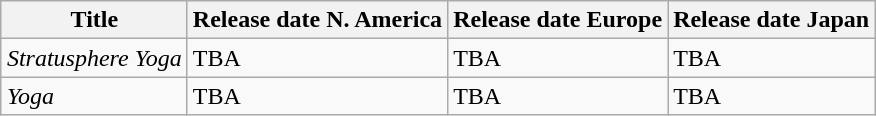<table style="margin:auto;" class="wikitable sortable">
<tr>
<th>Title</th>
<th>Release date N. America</th>
<th>Release date Europe</th>
<th>Release date Japan</th>
</tr>
<tr>
<td><em>Stratusphere Yoga</em> </td>
<td>TBA</td>
<td>TBA</td>
<td>TBA</td>
</tr>
<tr>
<td><em>Yoga</em> </td>
<td>TBA</td>
<td>TBA</td>
<td>TBA</td>
</tr>
</table>
